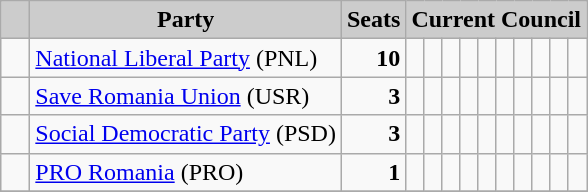<table class="wikitable">
<tr>
<th style="background:#ccc">   </th>
<th style="background:#ccc">Party</th>
<th style="background:#ccc">Seats</th>
<th style="background:#ccc" colspan="10">Current Council</th>
</tr>
<tr>
<td>  </td>
<td><a href='#'>National Liberal Party</a> (PNL)</td>
<td style="text-align: right"><strong>10</strong></td>
<td>  </td>
<td>  </td>
<td>  </td>
<td>  </td>
<td>  </td>
<td>  </td>
<td>  </td>
<td>  </td>
<td>  </td>
<td>  </td>
</tr>
<tr>
<td>  </td>
<td><a href='#'>Save Romania Union</a> (USR)</td>
<td style="text-align: right"><strong>3</strong></td>
<td>  </td>
<td>  </td>
<td>  </td>
<td> </td>
<td> </td>
<td> </td>
<td> </td>
<td> </td>
<td> </td>
<td> </td>
</tr>
<tr>
<td>  </td>
<td><a href='#'>Social Democratic Party</a> (PSD)</td>
<td style="text-align: right"><strong>3</strong></td>
<td>  </td>
<td>  </td>
<td>  </td>
<td> </td>
<td> </td>
<td> </td>
<td> </td>
<td> </td>
<td> </td>
<td> </td>
</tr>
<tr>
<td>  </td>
<td><a href='#'>PRO Romania</a> (PRO)</td>
<td style="text-align: right"><strong>1</strong></td>
<td>  </td>
<td> </td>
<td> </td>
<td> </td>
<td> </td>
<td> </td>
<td> </td>
<td> </td>
<td> </td>
<td> </td>
</tr>
<tr>
</tr>
</table>
